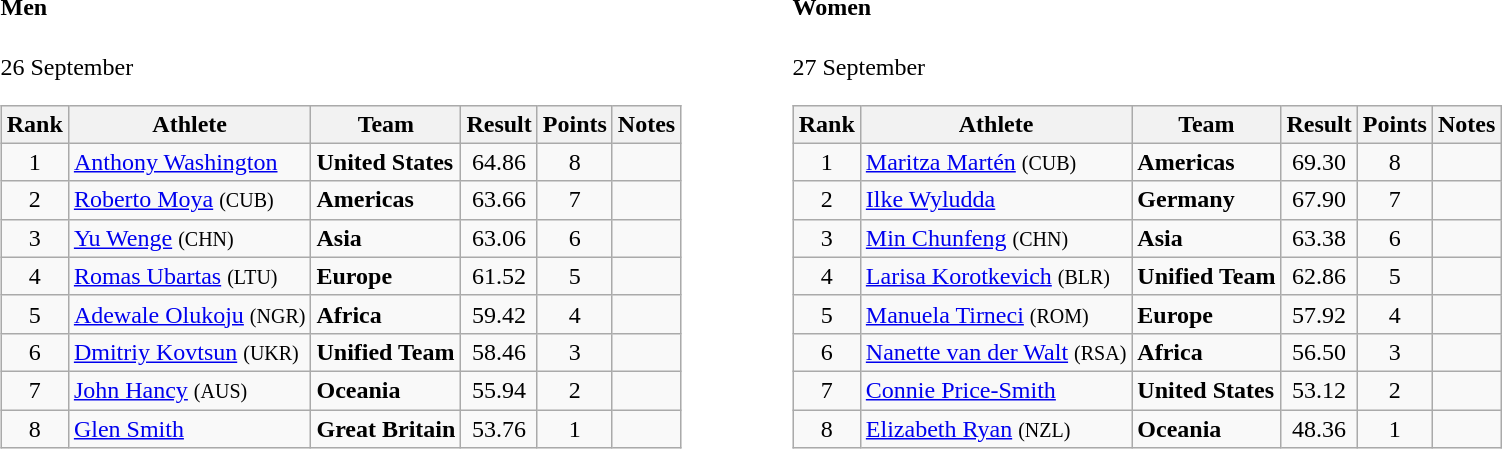<table>
<tr>
<td valign="top"><br><h4>Men</h4>26 September<table class="wikitable" style="text-align:center">
<tr>
<th>Rank</th>
<th>Athlete</th>
<th>Team</th>
<th>Result</th>
<th>Points</th>
<th>Notes</th>
</tr>
<tr>
<td>1</td>
<td align="left"><a href='#'>Anthony Washington</a></td>
<td align=left><strong>United States</strong></td>
<td>64.86</td>
<td>8</td>
<td></td>
</tr>
<tr>
<td>2</td>
<td align="left"><a href='#'>Roberto Moya</a> <small>(CUB) </small></td>
<td align=left><strong>Americas</strong></td>
<td>63.66</td>
<td>7</td>
<td></td>
</tr>
<tr>
<td>3</td>
<td align="left"><a href='#'>Yu Wenge</a> <small>(CHN) </small></td>
<td align=left><strong>Asia</strong></td>
<td>63.06</td>
<td>6</td>
<td></td>
</tr>
<tr>
<td>4</td>
<td align="left"><a href='#'>Romas Ubartas</a> <small>(LTU) </small></td>
<td align=left><strong>Europe</strong></td>
<td>61.52</td>
<td>5</td>
<td></td>
</tr>
<tr>
<td>5</td>
<td align="left"><a href='#'>Adewale Olukoju</a> <small>(NGR) </small></td>
<td align=left><strong>Africa</strong></td>
<td>59.42</td>
<td>4</td>
<td></td>
</tr>
<tr>
<td>6</td>
<td align="left"><a href='#'>Dmitriy Kovtsun</a> <small>(UKR) </small></td>
<td align=left><strong>Unified Team</strong></td>
<td>58.46</td>
<td>3</td>
<td></td>
</tr>
<tr>
<td>7</td>
<td align="left"><a href='#'>John Hancy</a> <small>(AUS) </small></td>
<td align=left><strong>Oceania</strong></td>
<td>55.94</td>
<td>2</td>
<td></td>
</tr>
<tr>
<td>8</td>
<td align="left"><a href='#'>Glen Smith</a></td>
<td align=left><strong>Great Britain</strong></td>
<td>53.76</td>
<td>1</td>
<td></td>
</tr>
</table>
</td>
<td width="50"> </td>
<td valign="top"><br><h4>Women</h4>27 September<table class="wikitable" style="text-align:center">
<tr>
<th>Rank</th>
<th>Athlete</th>
<th>Team</th>
<th>Result</th>
<th>Points</th>
<th>Notes</th>
</tr>
<tr>
<td>1</td>
<td align="left"><a href='#'>Maritza Martén</a> <small>(CUB) </small></td>
<td align=left><strong>Americas</strong></td>
<td>69.30</td>
<td>8</td>
<td></td>
</tr>
<tr>
<td>2</td>
<td align="left"><a href='#'>Ilke Wyludda</a></td>
<td align=left><strong>Germany</strong></td>
<td>67.90</td>
<td>7</td>
<td></td>
</tr>
<tr>
<td>3</td>
<td align="left"><a href='#'>Min Chunfeng</a> <small>(CHN) </small></td>
<td align=left><strong>Asia</strong></td>
<td>63.38</td>
<td>6</td>
<td></td>
</tr>
<tr>
<td>4</td>
<td align="left"><a href='#'>Larisa Korotkevich</a> <small>(BLR) </small></td>
<td align=left><strong>Unified Team</strong></td>
<td>62.86</td>
<td>5</td>
<td></td>
</tr>
<tr>
<td>5</td>
<td align="left"><a href='#'>Manuela Tirneci</a> <small>(ROM) </small></td>
<td align=left><strong>Europe</strong></td>
<td>57.92</td>
<td>4</td>
<td></td>
</tr>
<tr>
<td>6</td>
<td align="left"><a href='#'>Nanette van der Walt</a> <small>(RSA) </small></td>
<td align=left><strong>Africa</strong></td>
<td>56.50</td>
<td>3</td>
<td></td>
</tr>
<tr>
<td>7</td>
<td align="left"><a href='#'>Connie Price-Smith</a></td>
<td align=left><strong>United States</strong></td>
<td>53.12</td>
<td>2</td>
<td></td>
</tr>
<tr>
<td>8</td>
<td align="left"><a href='#'>Elizabeth Ryan</a> <small>(NZL) </small></td>
<td align=left><strong>Oceania</strong></td>
<td>48.36</td>
<td>1</td>
<td></td>
</tr>
</table>
</td>
</tr>
</table>
